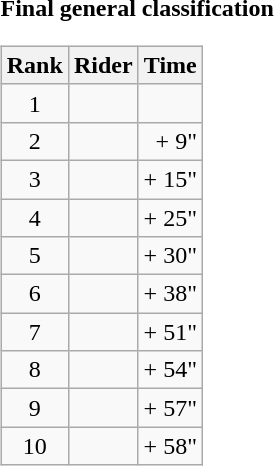<table>
<tr>
<td><strong>Final general classification</strong><br><table class="wikitable">
<tr>
<th scope="col">Rank</th>
<th scope="col">Rider</th>
<th scope="col">Time</th>
</tr>
<tr>
<td style="text-align:center;">1</td>
<td></td>
<td style="text-align:right;"></td>
</tr>
<tr>
<td style="text-align:center;">2</td>
<td></td>
<td style="text-align:right;">+ 9"</td>
</tr>
<tr>
<td style="text-align:center;">3</td>
<td></td>
<td style="text-align:right;">+ 15"</td>
</tr>
<tr>
<td style="text-align:center;">4</td>
<td></td>
<td style="text-align:right;">+ 25"</td>
</tr>
<tr>
<td style="text-align:center;">5</td>
<td></td>
<td style="text-align:right;">+ 30"</td>
</tr>
<tr>
<td style="text-align:center;">6</td>
<td></td>
<td style="text-align:right;">+ 38"</td>
</tr>
<tr>
<td style="text-align:center;">7</td>
<td></td>
<td style="text-align:right;">+ 51"</td>
</tr>
<tr>
<td style="text-align:center;">8</td>
<td></td>
<td style="text-align:right;">+ 54"</td>
</tr>
<tr>
<td style="text-align:center;">9</td>
<td></td>
<td style="text-align:right;">+ 57"</td>
</tr>
<tr>
<td style="text-align:center;">10</td>
<td></td>
<td style="text-align:right;">+ 58"</td>
</tr>
</table>
</td>
</tr>
</table>
